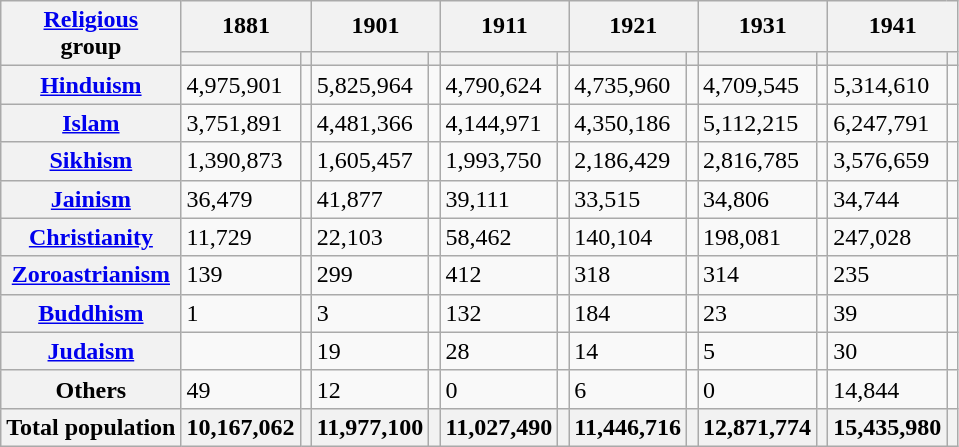<table class="wikitable sortable">
<tr>
<th rowspan="2"><a href='#'>Religious</a><br>group</th>
<th colspan="2">1881</th>
<th colspan="2">1901</th>
<th colspan="2">1911</th>
<th colspan="2">1921</th>
<th colspan="2">1931</th>
<th colspan="2">1941</th>
</tr>
<tr>
<th><a href='#'></a></th>
<th></th>
<th></th>
<th></th>
<th></th>
<th></th>
<th></th>
<th></th>
<th></th>
<th></th>
<th></th>
<th></th>
</tr>
<tr>
<th><a href='#'>Hinduism</a> </th>
<td>4,975,901</td>
<td></td>
<td>5,825,964</td>
<td></td>
<td>4,790,624</td>
<td></td>
<td>4,735,960</td>
<td></td>
<td>4,709,545</td>
<td></td>
<td>5,314,610</td>
<td></td>
</tr>
<tr>
<th><a href='#'>Islam</a> </th>
<td>3,751,891</td>
<td></td>
<td>4,481,366</td>
<td></td>
<td>4,144,971</td>
<td></td>
<td>4,350,186</td>
<td></td>
<td>5,112,215</td>
<td></td>
<td>6,247,791</td>
<td></td>
</tr>
<tr>
<th><a href='#'>Sikhism</a> </th>
<td>1,390,873</td>
<td></td>
<td>1,605,457</td>
<td></td>
<td>1,993,750</td>
<td></td>
<td>2,186,429</td>
<td></td>
<td>2,816,785</td>
<td></td>
<td>3,576,659</td>
<td></td>
</tr>
<tr>
<th><a href='#'>Jainism</a> </th>
<td>36,479</td>
<td></td>
<td>41,877</td>
<td></td>
<td>39,111</td>
<td></td>
<td>33,515</td>
<td></td>
<td>34,806</td>
<td></td>
<td>34,744</td>
<td></td>
</tr>
<tr>
<th><a href='#'>Christianity</a> </th>
<td>11,729</td>
<td></td>
<td>22,103</td>
<td></td>
<td>58,462</td>
<td></td>
<td>140,104</td>
<td></td>
<td>198,081</td>
<td></td>
<td>247,028</td>
<td></td>
</tr>
<tr>
<th><a href='#'>Zoroastrianism</a> </th>
<td>139</td>
<td></td>
<td>299</td>
<td></td>
<td>412</td>
<td></td>
<td>318</td>
<td></td>
<td>314</td>
<td></td>
<td>235</td>
<td></td>
</tr>
<tr>
<th><a href='#'>Buddhism</a> </th>
<td>1</td>
<td></td>
<td>3</td>
<td></td>
<td>132</td>
<td></td>
<td>184</td>
<td></td>
<td>23</td>
<td></td>
<td>39</td>
<td></td>
</tr>
<tr>
<th><a href='#'>Judaism</a> </th>
<td></td>
<td></td>
<td>19</td>
<td></td>
<td>28</td>
<td></td>
<td>14</td>
<td></td>
<td>5</td>
<td></td>
<td>30</td>
<td></td>
</tr>
<tr>
<th>Others</th>
<td>49</td>
<td></td>
<td>12</td>
<td></td>
<td>0</td>
<td></td>
<td>6</td>
<td></td>
<td>0</td>
<td></td>
<td>14,844</td>
<td></td>
</tr>
<tr>
<th>Total population</th>
<th>10,167,062</th>
<th></th>
<th>11,977,100</th>
<th></th>
<th>11,027,490</th>
<th></th>
<th>11,446,716</th>
<th></th>
<th>12,871,774</th>
<th></th>
<th>15,435,980</th>
<th></th>
</tr>
</table>
